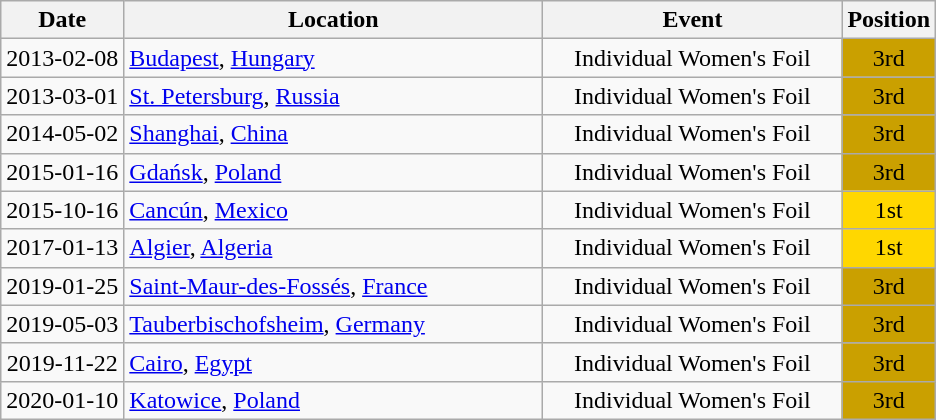<table class="wikitable" style="text-align:center;">
<tr>
<th>Date</th>
<th style="width:17em">Location</th>
<th style="width:12em">Event</th>
<th>Position</th>
</tr>
<tr>
<td>2013-02-08</td>
<td rowspan="1" align="left"> <a href='#'>Budapest</a>, <a href='#'>Hungary</a></td>
<td>Individual Women's Foil</td>
<td bgcolor="caramel">3rd</td>
</tr>
<tr>
<td>2013-03-01</td>
<td rowspan="1" align="left"> <a href='#'>St. Petersburg</a>, <a href='#'>Russia</a></td>
<td>Individual Women's Foil</td>
<td bgcolor="caramel">3rd</td>
</tr>
<tr>
<td>2014-05-02</td>
<td rowspan="1" align="left"> <a href='#'>Shanghai</a>, <a href='#'>China</a></td>
<td>Individual Women's Foil</td>
<td bgcolor="caramel">3rd</td>
</tr>
<tr>
<td>2015-01-16</td>
<td rowspan="1" align="left"> <a href='#'>Gdańsk</a>, <a href='#'>Poland</a></td>
<td>Individual Women's Foil</td>
<td bgcolor="caramel">3rd</td>
</tr>
<tr>
<td>2015-10-16</td>
<td rowspan="1" align="left"> <a href='#'>Cancún</a>, <a href='#'>Mexico</a></td>
<td>Individual Women's Foil</td>
<td bgcolor="gold">1st</td>
</tr>
<tr>
<td>2017-01-13</td>
<td rowspan="1" align="left"> <a href='#'>Algier</a>, <a href='#'>Algeria</a></td>
<td>Individual Women's Foil</td>
<td bgcolor="gold">1st</td>
</tr>
<tr>
<td>2019-01-25</td>
<td rowspan="1" align="left"> <a href='#'>Saint-Maur-des-Fossés</a>, <a href='#'>France</a></td>
<td>Individual Women's Foil</td>
<td bgcolor="caramel">3rd</td>
</tr>
<tr>
<td>2019-05-03</td>
<td rowspan="1" align="left"> <a href='#'>Tauberbischofsheim</a>, <a href='#'>Germany</a></td>
<td>Individual Women's Foil</td>
<td bgcolor="caramel">3rd</td>
</tr>
<tr>
<td>2019-11-22</td>
<td rowspan="1" align="left"> <a href='#'>Cairo</a>, <a href='#'>Egypt</a></td>
<td>Individual Women's Foil</td>
<td bgcolor="caramel">3rd</td>
</tr>
<tr>
<td>2020-01-10</td>
<td rowspan="1" align="left"> <a href='#'>Katowice</a>, <a href='#'>Poland</a></td>
<td>Individual Women's Foil</td>
<td bgcolor="caramel">3rd</td>
</tr>
</table>
